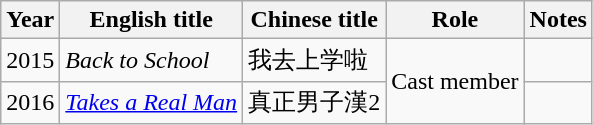<table class="wikitable">
<tr>
<th>Year</th>
<th>English title</th>
<th>Chinese title</th>
<th>Role</th>
<th>Notes</th>
</tr>
<tr>
<td>2015</td>
<td><em>Back to School</em></td>
<td>我去上学啦</td>
<td rowspan=2>Cast member</td>
<td></td>
</tr>
<tr>
<td>2016</td>
<td><em><a href='#'>Takes a Real Man</a></em></td>
<td>真正男子漢2</td>
<td></td>
</tr>
</table>
